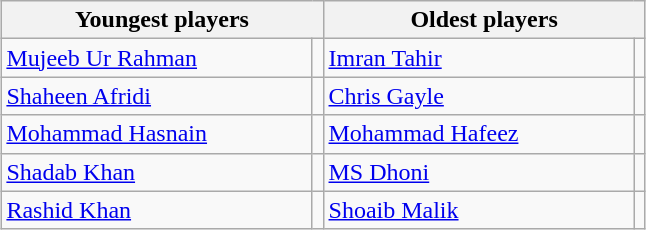<table class="wikitable" style="margin: 1em auto 1em auto;">
<tr>
<th colspan="2" align="center">Youngest players</th>
<th colspan="2" align="center">Oldest players</th>
</tr>
<tr>
<td width=200> <a href='#'>Mujeeb Ur Rahman</a></td>
<td></td>
<td width=200> <a href='#'>Imran Tahir</a></td>
<td></td>
</tr>
<tr>
<td width=200> <a href='#'>Shaheen Afridi</a></td>
<td></td>
<td width=200> <a href='#'>Chris Gayle</a></td>
<td></td>
</tr>
<tr>
<td width=200> <a href='#'>Mohammad Hasnain</a></td>
<td></td>
<td width=200> <a href='#'>Mohammad Hafeez</a></td>
<td></td>
</tr>
<tr>
<td width=200> <a href='#'>Shadab Khan</a></td>
<td></td>
<td width=200> <a href='#'>MS Dhoni</a></td>
<td></td>
</tr>
<tr>
<td width=200> <a href='#'>Rashid Khan</a></td>
<td></td>
<td width=200> <a href='#'>Shoaib Malik</a></td>
<td></td>
</tr>
</table>
